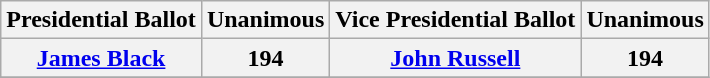<table class="wikitable" style="text-align:center">
<tr>
<th><strong>Presidential Ballot</strong></th>
<th>Unanimous</th>
<th><strong>Vice Presidential Ballot</strong></th>
<th>Unanimous</th>
</tr>
<tr>
<th><a href='#'>James Black</a></th>
<th>194</th>
<th><a href='#'>John Russell</a></th>
<th>194</th>
</tr>
<tr>
</tr>
</table>
